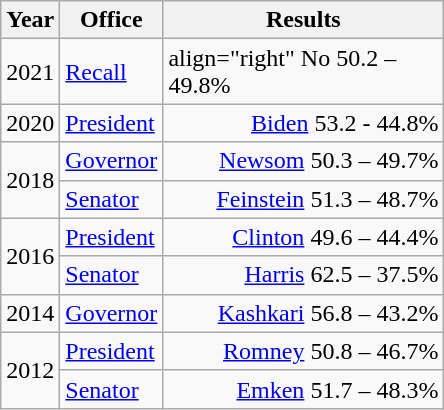<table class=wikitable>
<tr>
<th width="30">Year</th>
<th width="60">Office</th>
<th width="180">Results</th>
</tr>
<tr>
<td>2021</td>
<td><a href='#'>Recall</a></td>
<td>align="right"  No 50.2 – 49.8%</td>
</tr>
<tr>
<td rowspan="1">2020</td>
<td><a href='#'>President</a></td>
<td align="right" ><a href='#'>Biden</a> 53.2 - 44.8%</td>
</tr>
<tr>
<td rowspan="2">2018</td>
<td><a href='#'>Governor</a></td>
<td align="right" ><a href='#'>Newsom</a> 50.3 – 49.7%</td>
</tr>
<tr>
<td><a href='#'>Senator</a></td>
<td align="right" ><a href='#'>Feinstein</a> 51.3 – 48.7%</td>
</tr>
<tr>
<td rowspan="2">2016</td>
<td><a href='#'>President</a></td>
<td align="right" ><a href='#'>Clinton</a> 49.6 – 44.4%</td>
</tr>
<tr>
<td><a href='#'>Senator</a></td>
<td align="right" ><a href='#'>Harris</a> 62.5 – 37.5%</td>
</tr>
<tr>
<td>2014</td>
<td><a href='#'>Governor</a></td>
<td align="right" ><a href='#'>Kashkari</a> 56.8 – 43.2%</td>
</tr>
<tr>
<td rowspan="2">2012</td>
<td><a href='#'>President</a></td>
<td align="right" ><a href='#'>Romney</a> 50.8 – 46.7%</td>
</tr>
<tr>
<td><a href='#'>Senator</a></td>
<td align="right" ><a href='#'>Emken</a> 51.7 – 48.3%</td>
</tr>
</table>
